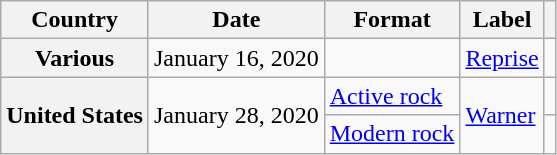<table class="wikitable plainrowheaders">
<tr>
<th>Country</th>
<th>Date</th>
<th>Format</th>
<th>Label</th>
<th></th>
</tr>
<tr>
<th scope="row">Various</th>
<td>January 16, 2020</td>
<td></td>
<td><a href='#'>Reprise</a></td>
<td></td>
</tr>
<tr>
<th scope="row" rowspan="2">United States</th>
<td rowspan="2">January 28, 2020</td>
<td><a href='#'>Active rock</a></td>
<td rowspan="2"><a href='#'>Warner</a></td>
<td></td>
</tr>
<tr>
<td><a href='#'>Modern rock</a></td>
<td></td>
</tr>
</table>
